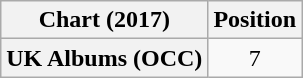<table class="wikitable plainrowheaders" style="text-align:center">
<tr>
<th scope="col">Chart (2017)</th>
<th scope="col">Position</th>
</tr>
<tr>
<th scope="row">UK Albums (OCC)</th>
<td>7</td>
</tr>
</table>
